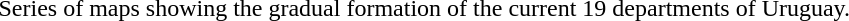<table>
<tr>
<td></td>
<td></td>
<td></td>
<td></td>
<td></td>
</tr>
<tr>
<td colspan=5 align="center">Series of maps showing the gradual formation of the current 19 departments of Uruguay.</td>
</tr>
</table>
